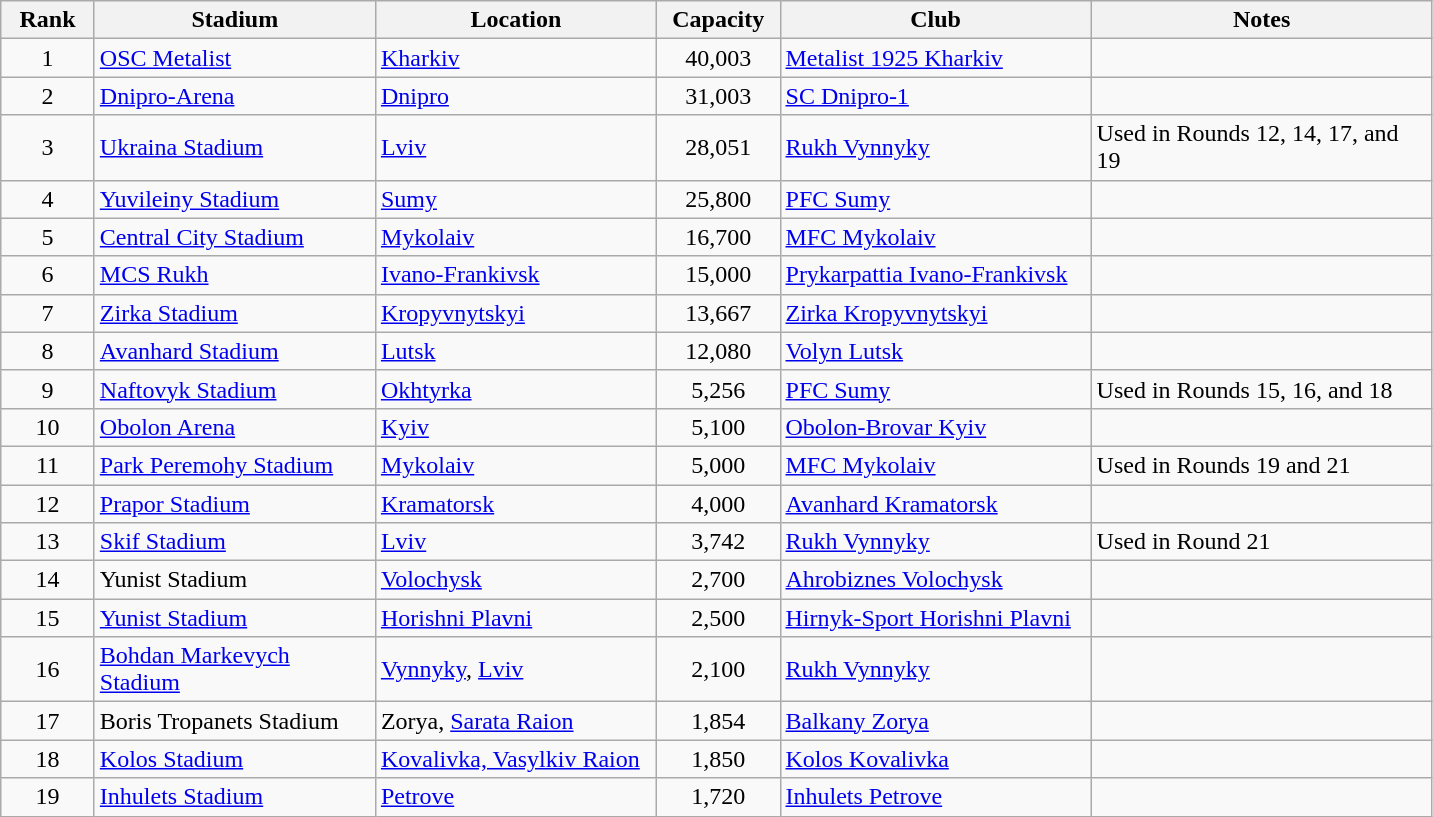<table class="wikitable sortable">
<tr>
<th width=55>Rank</th>
<th width=180>Stadium</th>
<th width=180>Location</th>
<th width=75>Capacity</th>
<th width=200>Club</th>
<th width=220>Notes</th>
</tr>
<tr>
<td align=center>1</td>
<td align=left><a href='#'>OSC Metalist</a></td>
<td><a href='#'>Kharkiv</a></td>
<td align=center>40,003</td>
<td><a href='#'>Metalist 1925 Kharkiv</a></td>
<td></td>
</tr>
<tr>
<td align=center>2</td>
<td align=left><a href='#'>Dnipro-Arena</a></td>
<td><a href='#'>Dnipro</a></td>
<td align=center>31,003</td>
<td><a href='#'>SC Dnipro-1</a></td>
<td></td>
</tr>
<tr>
<td align=center>3</td>
<td><a href='#'>Ukraina Stadium</a></td>
<td><a href='#'>Lviv</a></td>
<td align=center>28,051</td>
<td><a href='#'>Rukh Vynnyky</a></td>
<td>Used in Rounds 12, 14, 17, and 19</td>
</tr>
<tr>
<td align=center>4</td>
<td><a href='#'>Yuvileiny Stadium</a></td>
<td><a href='#'>Sumy</a></td>
<td align=center>25,800</td>
<td><a href='#'>PFC Sumy</a></td>
<td></td>
</tr>
<tr>
<td align=center>5</td>
<td><a href='#'>Central City Stadium</a></td>
<td><a href='#'>Mykolaiv</a></td>
<td align=center>16,700</td>
<td><a href='#'>MFC Mykolaiv</a></td>
<td></td>
</tr>
<tr>
<td align=center>6</td>
<td><a href='#'>MCS Rukh</a></td>
<td><a href='#'>Ivano-Frankivsk</a></td>
<td align=center>15,000</td>
<td><a href='#'>Prykarpattia Ivano-Frankivsk</a></td>
<td></td>
</tr>
<tr>
<td align=center>7</td>
<td><a href='#'>Zirka Stadium</a></td>
<td><a href='#'>Kropyvnytskyi</a></td>
<td align=center>13,667</td>
<td><a href='#'>Zirka Kropyvnytskyi</a></td>
<td></td>
</tr>
<tr>
<td align=center>8</td>
<td><a href='#'>Avanhard Stadium</a></td>
<td><a href='#'>Lutsk</a></td>
<td align=center>12,080</td>
<td><a href='#'>Volyn Lutsk</a></td>
<td></td>
</tr>
<tr>
<td align=center>9</td>
<td><a href='#'>Naftovyk Stadium</a></td>
<td><a href='#'>Okhtyrka</a></td>
<td align=center>5,256</td>
<td><a href='#'>PFC Sumy</a></td>
<td>Used in Rounds 15, 16, and 18</td>
</tr>
<tr>
<td align=center>10</td>
<td><a href='#'>Obolon Arena</a></td>
<td><a href='#'>Kyiv</a></td>
<td align=center>5,100</td>
<td><a href='#'>Obolon-Brovar Kyiv</a></td>
<td></td>
</tr>
<tr>
<td align=center>11</td>
<td><a href='#'>Park Peremohy Stadium</a></td>
<td><a href='#'>Mykolaiv</a></td>
<td align=center>5,000</td>
<td><a href='#'>MFC Mykolaiv</a></td>
<td>Used in Rounds 19 and 21</td>
</tr>
<tr>
<td align=center>12</td>
<td><a href='#'>Prapor Stadium</a></td>
<td><a href='#'>Kramatorsk</a></td>
<td align=center>4,000</td>
<td><a href='#'>Avanhard Kramatorsk</a></td>
<td></td>
</tr>
<tr>
<td align=center>13</td>
<td><a href='#'>Skif Stadium</a></td>
<td><a href='#'>Lviv</a></td>
<td align=center>3,742</td>
<td><a href='#'>Rukh Vynnyky</a></td>
<td>Used in Round 21</td>
</tr>
<tr>
<td align=center>14</td>
<td>Yunist Stadium</td>
<td><a href='#'>Volochysk</a></td>
<td align=center>2,700</td>
<td><a href='#'>Ahrobiznes Volochysk</a></td>
<td></td>
</tr>
<tr>
<td align=center>15</td>
<td><a href='#'>Yunist Stadium</a></td>
<td><a href='#'>Horishni Plavni</a></td>
<td align=center>2,500</td>
<td><a href='#'>Hirnyk-Sport Horishni Plavni</a></td>
<td></td>
</tr>
<tr>
<td align=center>16</td>
<td><a href='#'>Bohdan Markevych Stadium</a></td>
<td><a href='#'>Vynnyky</a>, <a href='#'>Lviv</a></td>
<td align=center>2,100</td>
<td><a href='#'>Rukh Vynnyky</a></td>
<td></td>
</tr>
<tr>
<td align=center>17</td>
<td>Boris Tropanets Stadium</td>
<td>Zorya, <a href='#'>Sarata Raion</a></td>
<td align=center>1,854</td>
<td><a href='#'>Balkany Zorya</a></td>
<td></td>
</tr>
<tr>
<td align=center>18</td>
<td><a href='#'>Kolos Stadium</a></td>
<td><a href='#'>Kovalivka, Vasylkiv Raion</a></td>
<td align=center>1,850</td>
<td><a href='#'>Kolos Kovalivka</a></td>
<td></td>
</tr>
<tr>
<td align=center>19</td>
<td><a href='#'>Inhulets Stadium</a></td>
<td><a href='#'>Petrove</a></td>
<td align=center>1,720</td>
<td><a href='#'>Inhulets Petrove</a></td>
<td></td>
</tr>
</table>
